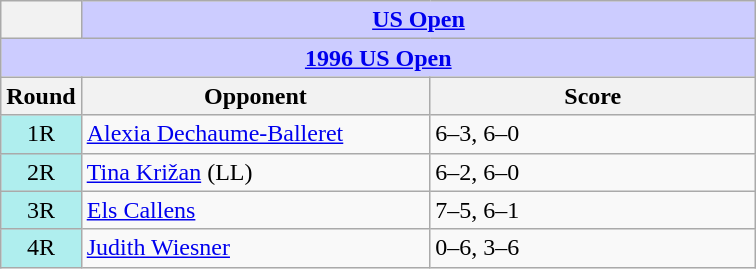<table class="wikitable collapsible collapsed">
<tr>
<th></th>
<th colspan=2 style="background:#ccf;"><a href='#'>US Open</a></th>
</tr>
<tr>
<th colspan=3 style="background:#ccf;"><a href='#'>1996 US Open</a></th>
</tr>
<tr>
<th>Round</th>
<th width=225>Opponent</th>
<th width=210>Score</th>
</tr>
<tr>
<td style="text-align:center; background:#afeeee;">1R</td>
<td> <a href='#'>Alexia Dechaume-Balleret</a></td>
<td>6–3, 6–0</td>
</tr>
<tr>
<td style="text-align:center; background:#afeeee;">2R</td>
<td> <a href='#'>Tina Križan</a> (LL)</td>
<td>6–2, 6–0</td>
</tr>
<tr>
<td style="text-align:center; background:#afeeee;">3R</td>
<td> <a href='#'>Els Callens</a></td>
<td>7–5, 6–1</td>
</tr>
<tr>
<td style="text-align:center; background:#afeeee;">4R</td>
<td> <a href='#'>Judith Wiesner</a></td>
<td>0–6, 3–6</td>
</tr>
</table>
